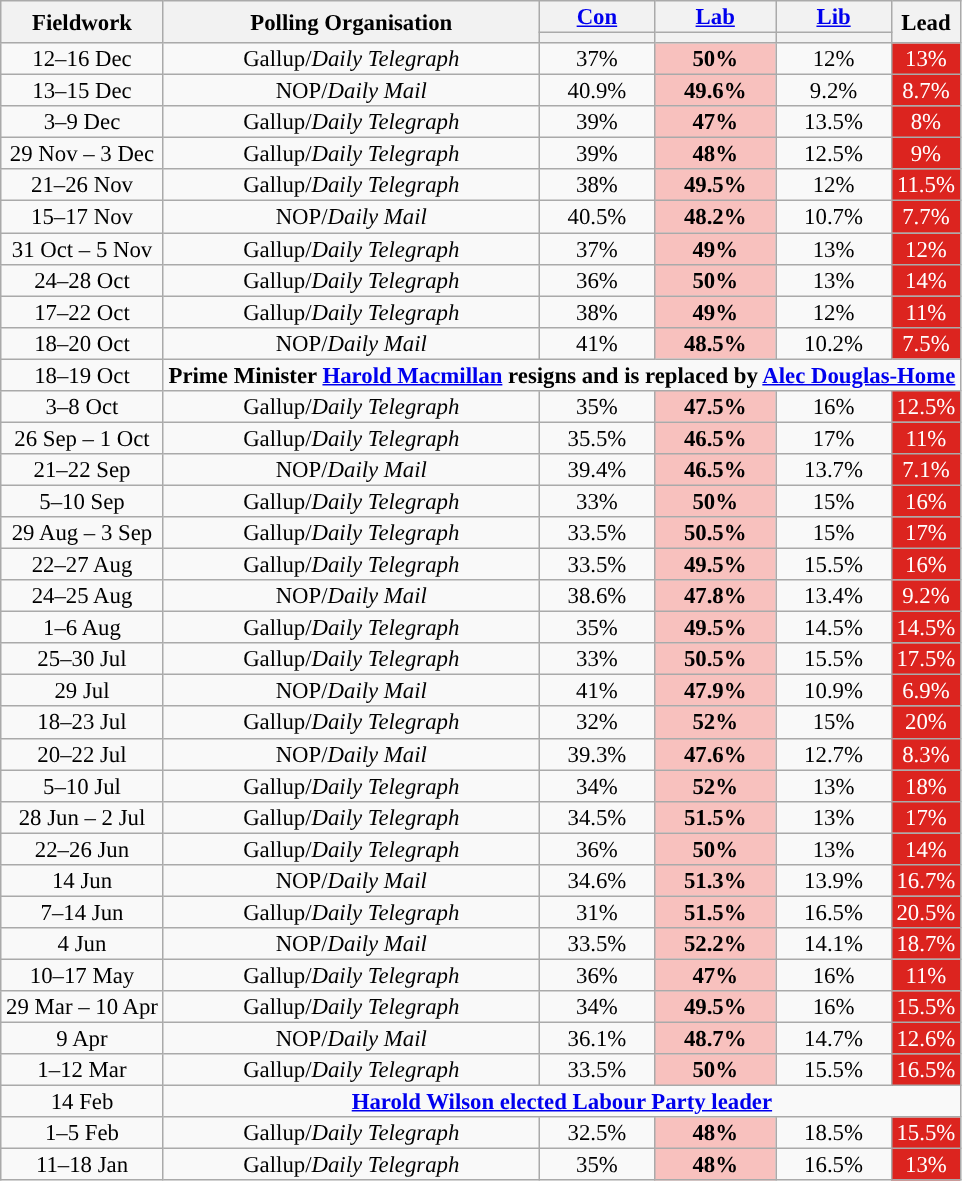<table class="wikitable" style="text-align: center; line-height: 14px; font-size: 95%;">
<tr>
<th rowspan="2">Fieldwork</th>
<th rowspan="2">Polling Organisation</th>
<th><a href='#'>Con</a></th>
<th><a href='#'>Lab</a></th>
<th><a href='#'>Lib</a></th>
<th class="unsortable" style="width:20px;" rowspan="2">Lead</th>
</tr>
<tr>
<th style="background:"></th>
<th style="background:"></th>
<th style="background:"></th>
</tr>
<tr>
<td>12–16 Dec</td>
<td>Gallup/<em>Daily Telegraph</em></td>
<td>37%</td>
<td style="background:#F8C1BE"><strong>50%</strong></td>
<td>12%</td>
<td style="background:#DC241F; color:white;">13%</td>
</tr>
<tr>
<td>13–15 Dec</td>
<td>NOP/<em>Daily Mail</em></td>
<td>40.9%</td>
<td style="background:#F8C1BE"><strong>49.6%</strong></td>
<td>9.2%</td>
<td style="background:#DC241F; color:white;">8.7%</td>
</tr>
<tr>
<td>3–9 Dec</td>
<td>Gallup/<em>Daily Telegraph</em></td>
<td>39%</td>
<td style="background:#F8C1BE"><strong>47%</strong></td>
<td>13.5%</td>
<td style="background:#DC241F; color:white;">8%</td>
</tr>
<tr>
<td>29 Nov – 3 Dec</td>
<td>Gallup/<em>Daily Telegraph</em></td>
<td>39%</td>
<td style="background:#F8C1BE"><strong>48%</strong></td>
<td>12.5%</td>
<td style="background:#DC241F; color:white;">9%</td>
</tr>
<tr>
<td>21–26 Nov</td>
<td>Gallup/<em>Daily Telegraph</em></td>
<td>38%</td>
<td style="background:#F8C1BE"><strong>49.5%</strong></td>
<td>12%</td>
<td style="background:#DC241F; color:white;">11.5%</td>
</tr>
<tr>
<td>15–17 Nov</td>
<td>NOP/<em>Daily Mail</em></td>
<td>40.5%</td>
<td style="background:#F8C1BE"><strong>48.2%</strong></td>
<td>10.7%</td>
<td style="background:#DC241F; color:white;">7.7%</td>
</tr>
<tr>
<td>31 Oct – 5 Nov</td>
<td>Gallup/<em>Daily Telegraph</em></td>
<td>37%</td>
<td style="background:#F8C1BE"><strong>49%</strong></td>
<td>13%</td>
<td style="background:#DC241F; color:white;">12%</td>
</tr>
<tr>
<td>24–28 Oct</td>
<td>Gallup/<em>Daily Telegraph</em></td>
<td>36%</td>
<td style="background:#F8C1BE"><strong>50%</strong></td>
<td>13%</td>
<td style="background:#DC241F; color:white;">14%</td>
</tr>
<tr>
<td>17–22 Oct</td>
<td>Gallup/<em>Daily Telegraph</em></td>
<td>38%</td>
<td style="background:#F8C1BE"><strong>49%</strong></td>
<td>12%</td>
<td style="background:#DC241F; color:white;">11%</td>
</tr>
<tr>
<td>18–20 Oct</td>
<td>NOP/<em>Daily Mail</em></td>
<td>41%</td>
<td style="background:#F8C1BE"><strong>48.5%</strong></td>
<td>10.2%</td>
<td style="background:#DC241F; color:white;">7.5%</td>
</tr>
<tr>
<td>18–19 Oct</td>
<td colspan="5"><strong>Prime Minister <a href='#'>Harold Macmillan</a> resigns and is replaced by <a href='#'>Alec Douglas-Home</a></strong></td>
</tr>
<tr>
<td>3–8 Oct</td>
<td>Gallup/<em>Daily Telegraph</em></td>
<td>35%</td>
<td style="background:#F8C1BE"><strong>47.5%</strong></td>
<td>16%</td>
<td style="background:#DC241F; color:white;">12.5%</td>
</tr>
<tr>
<td>26 Sep – 1 Oct</td>
<td>Gallup/<em>Daily Telegraph</em></td>
<td>35.5%</td>
<td style="background:#F8C1BE"><strong>46.5%</strong></td>
<td>17%</td>
<td style="background:#DC241F; color:white;">11%</td>
</tr>
<tr>
<td>21–22 Sep</td>
<td>NOP/<em>Daily Mail</em></td>
<td>39.4%</td>
<td style="background:#F8C1BE"><strong>46.5%</strong></td>
<td>13.7%</td>
<td style="background:#DC241F; color:white;">7.1%</td>
</tr>
<tr>
<td>5–10 Sep</td>
<td>Gallup/<em>Daily Telegraph</em></td>
<td>33%</td>
<td style="background:#F8C1BE"><strong>50%</strong></td>
<td>15%</td>
<td style="background:#DC241F; color:white;">16%</td>
</tr>
<tr>
<td>29 Aug – 3 Sep</td>
<td>Gallup/<em>Daily Telegraph</em></td>
<td>33.5%</td>
<td style="background:#F8C1BE"><strong>50.5%</strong></td>
<td>15%</td>
<td style="background:#DC241F; color:white;">17%</td>
</tr>
<tr>
<td>22–27 Aug</td>
<td>Gallup/<em>Daily Telegraph</em></td>
<td>33.5%</td>
<td style="background:#F8C1BE"><strong>49.5%</strong></td>
<td>15.5%</td>
<td style="background:#DC241F; color:white;">16%</td>
</tr>
<tr>
<td>24–25 Aug</td>
<td>NOP/<em>Daily Mail</em></td>
<td>38.6%</td>
<td style="background:#F8C1BE"><strong>47.8%</strong></td>
<td>13.4%</td>
<td style="background:#DC241F; color:white;">9.2%</td>
</tr>
<tr>
<td>1–6 Aug</td>
<td>Gallup/<em>Daily Telegraph</em></td>
<td>35%</td>
<td style="background:#F8C1BE"><strong>49.5%</strong></td>
<td>14.5%</td>
<td style="background:#DC241F; color:white;">14.5%</td>
</tr>
<tr>
<td>25–30 Jul</td>
<td>Gallup/<em>Daily Telegraph</em></td>
<td>33%</td>
<td style="background:#F8C1BE"><strong>50.5%</strong></td>
<td>15.5%</td>
<td style="background:#DC241F; color:white;">17.5%</td>
</tr>
<tr>
<td>29 Jul</td>
<td>NOP/<em>Daily Mail</em></td>
<td>41%</td>
<td style="background:#F8C1BE"><strong>47.9%</strong></td>
<td>10.9%</td>
<td style="background:#DC241F; color:white;">6.9%</td>
</tr>
<tr>
<td>18–23 Jul</td>
<td>Gallup/<em>Daily Telegraph</em></td>
<td>32%</td>
<td style="background:#F8C1BE"><strong>52%</strong></td>
<td>15%</td>
<td style="background:#DC241F; color:white;">20%</td>
</tr>
<tr>
<td>20–22 Jul</td>
<td>NOP/<em>Daily Mail</em></td>
<td>39.3%</td>
<td style="background:#F8C1BE"><strong>47.6%</strong></td>
<td>12.7%</td>
<td style="background:#DC241F; color:white;">8.3%</td>
</tr>
<tr>
<td>5–10 Jul</td>
<td>Gallup/<em>Daily Telegraph</em></td>
<td>34%</td>
<td style="background:#F8C1BE"><strong>52%</strong></td>
<td>13%</td>
<td style="background:#DC241F; color:white;">18%</td>
</tr>
<tr>
<td>28 Jun – 2 Jul</td>
<td>Gallup/<em>Daily Telegraph</em></td>
<td>34.5%</td>
<td style="background:#F8C1BE"><strong>51.5%</strong></td>
<td>13%</td>
<td style="background:#DC241F; color:white;">17%</td>
</tr>
<tr>
<td>22–26 Jun</td>
<td>Gallup/<em>Daily Telegraph</em></td>
<td>36%</td>
<td style="background:#F8C1BE"><strong>50%</strong></td>
<td>13%</td>
<td style="background:#DC241F; color:white;">14%</td>
</tr>
<tr>
<td>14 Jun</td>
<td>NOP/<em>Daily Mail</em></td>
<td>34.6%</td>
<td style="background:#F8C1BE"><strong>51.3%</strong></td>
<td>13.9%</td>
<td style="background:#DC241F; color:white;">16.7%</td>
</tr>
<tr>
<td>7–14 Jun</td>
<td>Gallup/<em>Daily Telegraph</em></td>
<td>31%</td>
<td style="background:#F8C1BE"><strong>51.5%</strong></td>
<td>16.5%</td>
<td style="background:#DC241F; color:white;">20.5%</td>
</tr>
<tr>
<td>4 Jun</td>
<td>NOP/<em>Daily Mail</em></td>
<td>33.5%</td>
<td style="background:#F8C1BE"><strong>52.2%</strong></td>
<td>14.1%</td>
<td style="background:#DC241F; color:white;">18.7%</td>
</tr>
<tr>
<td>10–17 May</td>
<td>Gallup/<em>Daily Telegraph</em></td>
<td>36%</td>
<td style="background:#F8C1BE"><strong>47%</strong></td>
<td>16%</td>
<td style="background:#DC241F; color:white;">11%</td>
</tr>
<tr>
<td>29 Mar – 10 Apr</td>
<td>Gallup/<em>Daily Telegraph</em></td>
<td>34%</td>
<td style="background:#F8C1BE"><strong>49.5%</strong></td>
<td>16%</td>
<td style="background:#DC241F; color:white;">15.5%</td>
</tr>
<tr>
<td>9 Apr</td>
<td>NOP/<em>Daily Mail</em></td>
<td>36.1%</td>
<td style="background:#F8C1BE"><strong>48.7%</strong></td>
<td>14.7%</td>
<td style="background:#DC241F; color:white;">12.6%</td>
</tr>
<tr>
<td>1–12 Mar</td>
<td>Gallup/<em>Daily Telegraph</em></td>
<td>33.5%</td>
<td style="background:#F8C1BE"><strong>50%</strong></td>
<td>15.5%</td>
<td style="background:#DC241F; color:white;">16.5%</td>
</tr>
<tr>
<td>14 Feb</td>
<td colspan="5"><strong><a href='#'>Harold Wilson elected Labour Party leader</a></strong></td>
</tr>
<tr>
<td>1–5 Feb</td>
<td>Gallup/<em>Daily Telegraph</em></td>
<td>32.5%</td>
<td style="background:#F8C1BE"><strong>48%</strong></td>
<td>18.5%</td>
<td style="background:#DC241F; color:white;">15.5%</td>
</tr>
<tr>
<td>11–18 Jan</td>
<td>Gallup/<em>Daily Telegraph</em></td>
<td>35%</td>
<td style="background:#F8C1BE"><strong>48%</strong></td>
<td>16.5%</td>
<td style="background:#DC241F; color:white;">13%</td>
</tr>
</table>
